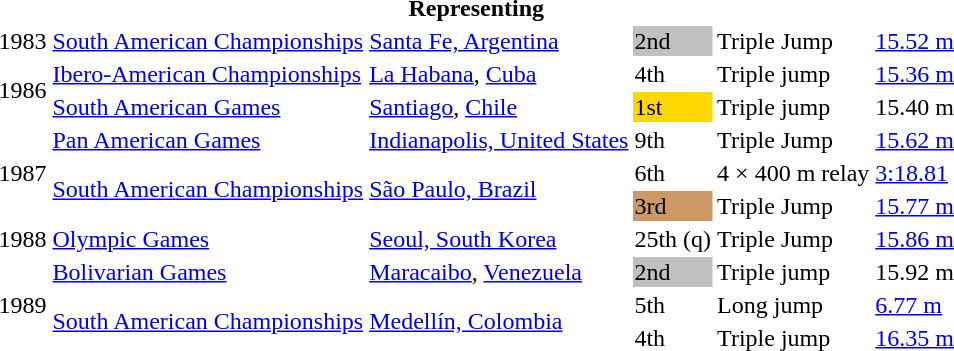<table>
<tr>
<th colspan="6">Representing </th>
</tr>
<tr>
<td>1983</td>
<td><a href='#'>South American Championships</a></td>
<td><a href='#'>Santa Fe, Argentina</a></td>
<td bgcolor="silver">2nd</td>
<td>Triple Jump</td>
<td><a href='#'>15.52 m</a></td>
</tr>
<tr>
<td rowspan=2>1986</td>
<td><a href='#'>Ibero-American Championships</a></td>
<td><a href='#'>La Habana</a>, <a href='#'>Cuba</a></td>
<td>4th</td>
<td>Triple jump</td>
<td><a href='#'>15.36 m</a></td>
</tr>
<tr>
<td><a href='#'>South American Games</a></td>
<td><a href='#'>Santiago</a>, <a href='#'>Chile</a></td>
<td bgcolor=gold>1st</td>
<td>Triple jump</td>
<td>15.40 m</td>
</tr>
<tr>
<td rowspan=3>1987</td>
<td><a href='#'>Pan American Games</a></td>
<td><a href='#'>Indianapolis, United States</a></td>
<td>9th</td>
<td>Triple Jump</td>
<td><a href='#'>15.62 m</a></td>
</tr>
<tr>
<td rowspan=2><a href='#'>South American Championships</a></td>
<td rowspan=2><a href='#'>São Paulo, Brazil</a></td>
<td>6th</td>
<td>4 × 400 m relay</td>
<td><a href='#'>3:18.81</a></td>
</tr>
<tr>
<td bgcolor="cc9966">3rd</td>
<td>Triple Jump</td>
<td><a href='#'>15.77 m</a></td>
</tr>
<tr>
<td>1988</td>
<td><a href='#'>Olympic Games</a></td>
<td><a href='#'>Seoul, South Korea</a></td>
<td>25th (q)</td>
<td>Triple Jump</td>
<td><a href='#'>15.86 m</a></td>
</tr>
<tr>
<td rowspan=3>1989</td>
<td><a href='#'>Bolivarian Games</a></td>
<td><a href='#'>Maracaibo</a>, <a href='#'>Venezuela</a></td>
<td bgcolor=silver>2nd</td>
<td>Triple jump</td>
<td>15.92 m</td>
</tr>
<tr>
<td rowspan=2><a href='#'>South American Championships</a></td>
<td rowspan=2><a href='#'>Medellín, Colombia</a></td>
<td>5th</td>
<td>Long jump</td>
<td><a href='#'>6.77 m</a></td>
</tr>
<tr>
<td>4th</td>
<td>Triple jump</td>
<td><a href='#'>16.35 m</a></td>
</tr>
</table>
